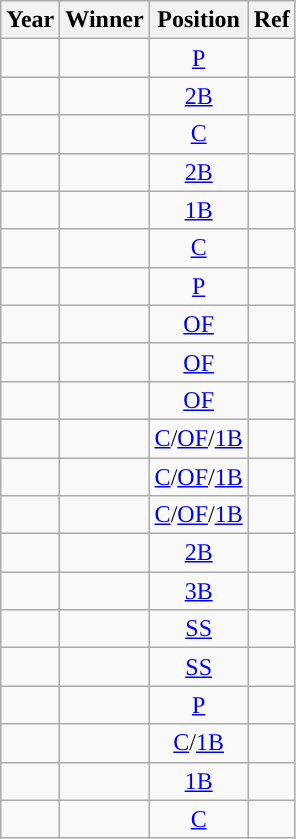<table class="wikitable" style="text-align:center">
<tr>
<th>Year</th>
<th>Winner</th>
<th>Position</th>
<th class=unsortable>Ref</th>
</tr>
<tr>
<td></td>
<td></td>
<td><a href='#'>P</a></td>
<td></td>
</tr>
<tr>
<td></td>
<td> </td>
<td><a href='#'>2B</a></td>
<td></td>
</tr>
<tr>
<td></td>
<td></td>
<td><a href='#'>C</a></td>
<td></td>
</tr>
<tr>
<td></td>
<td> </td>
<td><a href='#'>2B</a></td>
<td></td>
</tr>
<tr>
<td></td>
<td></td>
<td><a href='#'>1B</a></td>
<td></td>
</tr>
<tr>
<td></td>
<td></td>
<td><a href='#'>C</a></td>
<td></td>
</tr>
<tr>
<td></td>
<td></td>
<td><a href='#'>P</a></td>
<td></td>
</tr>
<tr>
<td></td>
<td></td>
<td><a href='#'>OF</a></td>
<td></td>
</tr>
<tr>
<td></td>
<td></td>
<td><a href='#'>OF</a></td>
<td></td>
</tr>
<tr>
<td></td>
<td></td>
<td><a href='#'>OF</a></td>
<td></td>
</tr>
<tr>
<td></td>
<td> </td>
<td><a href='#'>C</a>/<a href='#'>OF</a>/<a href='#'>1B</a></td>
<td></td>
</tr>
<tr>
<td></td>
<td> </td>
<td><a href='#'>C</a>/<a href='#'>OF</a>/<a href='#'>1B</a></td>
<td></td>
</tr>
<tr>
<td></td>
<td> </td>
<td><a href='#'>C</a>/<a href='#'>OF</a>/<a href='#'>1B</a></td>
<td></td>
</tr>
<tr>
<td></td>
<td></td>
<td><a href='#'>2B</a></td>
<td></td>
</tr>
<tr>
<td></td>
<td></td>
<td><a href='#'>3B</a></td>
<td></td>
</tr>
<tr>
<td></td>
<td> </td>
<td><a href='#'>SS</a></td>
<td></td>
</tr>
<tr>
<td></td>
<td> </td>
<td><a href='#'>SS</a></td>
<td></td>
</tr>
<tr>
<td></td>
<td></td>
<td><a href='#'>P</a></td>
<td></td>
</tr>
<tr>
<td></td>
<td> </td>
<td><a href='#'>C</a>/<a href='#'>1B</a></td>
<td></td>
</tr>
<tr>
<td></td>
<td></td>
<td><a href='#'>1B</a></td>
<td></td>
</tr>
<tr>
<td></td>
<td></td>
<td><a href='#'>C</a></td>
<td></td>
</tr>
</table>
